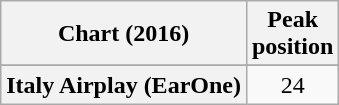<table class="wikitable sortable plainrowheaders" style="text-align:center;">
<tr>
<th scope="col">Chart (2016)</th>
<th scope="col">Peak<br>position</th>
</tr>
<tr>
</tr>
<tr>
<th scope="row">Italy Airplay (EarOne)</th>
<td>24</td>
</tr>
</table>
